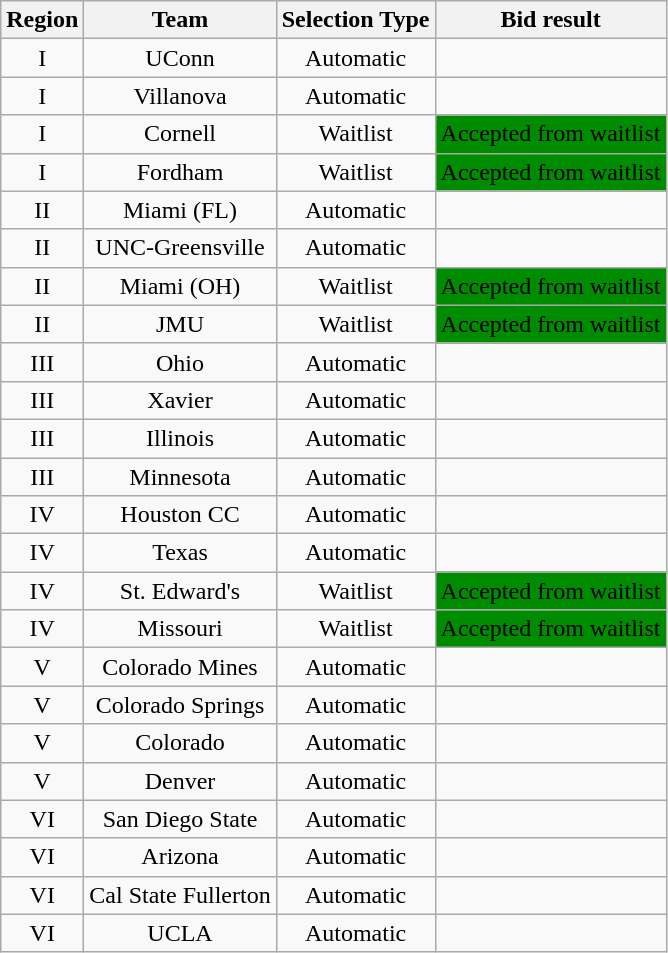<table class="wikitable sortable" style="text-align:center">
<tr>
<th>Region</th>
<th>Team</th>
<th>Selection Type</th>
<th>Bid result</th>
</tr>
<tr>
<td>I</td>
<td>UConn</td>
<td>Automatic</td>
<td></td>
</tr>
<tr>
<td>I</td>
<td>Villanova</td>
<td>Automatic</td>
<td></td>
</tr>
<tr>
<td>I</td>
<td>Cornell</td>
<td>Waitlist</td>
<td bgcolor=008c00>Accepted from waitlist</td>
</tr>
<tr>
<td>I</td>
<td>Fordham</td>
<td>Waitlist</td>
<td bgcolor=008c00>Accepted from waitlist</td>
</tr>
<tr>
<td>II</td>
<td>Miami (FL)</td>
<td>Automatic</td>
<td></td>
</tr>
<tr>
<td>II</td>
<td>UNC-Greensville</td>
<td>Automatic</td>
<td></td>
</tr>
<tr>
<td>II</td>
<td>Miami (OH)</td>
<td>Waitlist</td>
<td bgcolor=008c00>Accepted from waitlist</td>
</tr>
<tr>
<td>II</td>
<td>JMU</td>
<td>Waitlist</td>
<td bgcolor=008c00>Accepted from waitlist</td>
</tr>
<tr>
<td>III</td>
<td>Ohio</td>
<td>Automatic</td>
<td></td>
</tr>
<tr>
<td>III</td>
<td>Xavier</td>
<td>Automatic</td>
<td></td>
</tr>
<tr>
<td>III</td>
<td>Illinois</td>
<td>Automatic</td>
<td></td>
</tr>
<tr>
<td>III</td>
<td>Minnesota</td>
<td>Automatic</td>
<td></td>
</tr>
<tr>
<td>IV</td>
<td>Houston CC</td>
<td>Automatic</td>
<td></td>
</tr>
<tr>
<td>IV</td>
<td>Texas</td>
<td>Automatic</td>
<td></td>
</tr>
<tr>
<td>IV</td>
<td>St. Edward's</td>
<td>Waitlist</td>
<td bgcolor=008c00>Accepted from waitlist</td>
</tr>
<tr>
<td>IV</td>
<td>Missouri</td>
<td>Waitlist</td>
<td bgcolor=008c00>Accepted from waitlist</td>
</tr>
<tr>
<td>V</td>
<td>Colorado Mines</td>
<td>Automatic</td>
<td></td>
</tr>
<tr>
<td>V</td>
<td>Colorado Springs</td>
<td>Automatic</td>
<td></td>
</tr>
<tr>
<td>V</td>
<td>Colorado</td>
<td>Automatic</td>
<td></td>
</tr>
<tr>
<td>V</td>
<td>Denver</td>
<td>Automatic</td>
<td></td>
</tr>
<tr>
<td>VI</td>
<td>San Diego State</td>
<td>Automatic</td>
<td></td>
</tr>
<tr>
<td>VI</td>
<td>Arizona</td>
<td>Automatic</td>
<td></td>
</tr>
<tr>
<td>VI</td>
<td>Cal State Fullerton</td>
<td>Automatic</td>
<td></td>
</tr>
<tr>
<td>VI</td>
<td>UCLA</td>
<td>Automatic</td>
<td></td>
</tr>
</table>
